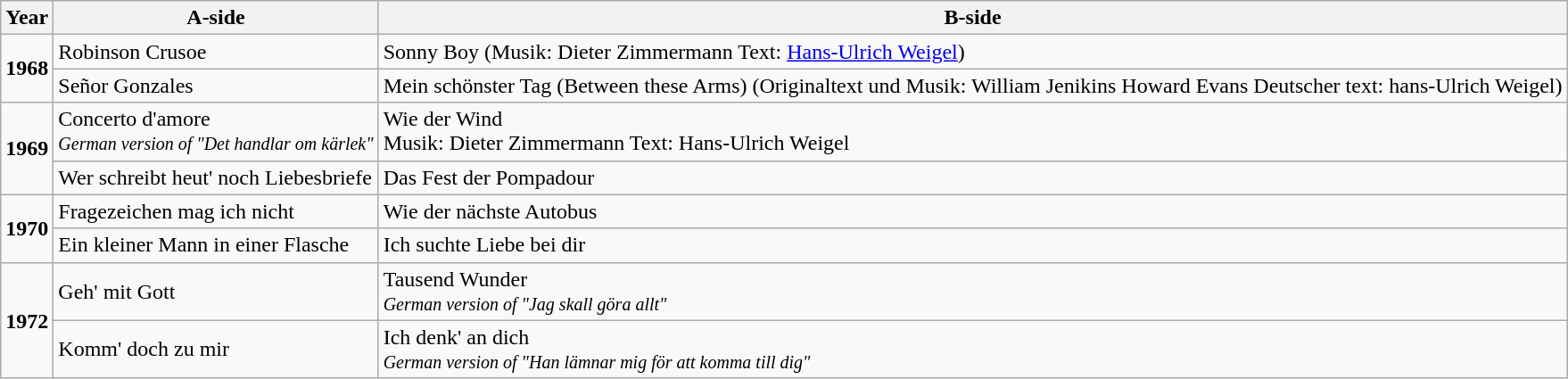<table class="wikitable">
<tr>
<th>Year</th>
<th>A-side</th>
<th>B-side</th>
</tr>
<tr>
<td rowspan=2><strong>1968</strong></td>
<td>Robinson Crusoe</td>
<td>Sonny Boy (Musik: Dieter Zimmermann Text: <a href='#'>Hans-Ulrich Weigel</a>)</td>
</tr>
<tr>
<td>Señor Gonzales</td>
<td>Mein schönster Tag (Between these Arms) (Originaltext und Musik: William Jenikins Howard Evans Deutscher text: hans-Ulrich Weigel)</td>
</tr>
<tr>
<td rowspan=2><strong>1969</strong></td>
<td>Concerto d'amore<br><small><em>German version of "Det handlar om kärlek"</em></small></td>
<td>Wie der Wind<br>Musik: Dieter Zimmermann Text: Hans-Ulrich Weigel</td>
</tr>
<tr>
<td>Wer schreibt heut' noch Liebesbriefe</td>
<td>Das Fest der Pompadour</td>
</tr>
<tr>
<td rowspan=2><strong>1970</strong></td>
<td>Fragezeichen mag ich nicht</td>
<td>Wie der nächste Autobus</td>
</tr>
<tr>
<td>Ein kleiner Mann in einer Flasche</td>
<td>Ich suchte Liebe bei dir</td>
</tr>
<tr>
<td rowspan=2><strong>1972</strong></td>
<td>Geh' mit Gott</td>
<td>Tausend Wunder<br><small><em>German version of "Jag skall göra allt"</em></small></td>
</tr>
<tr>
<td>Komm' doch zu mir</td>
<td>Ich denk' an dich<br><small><em>German version of "Han lämnar mig för att komma till dig"</em></small></td>
</tr>
</table>
